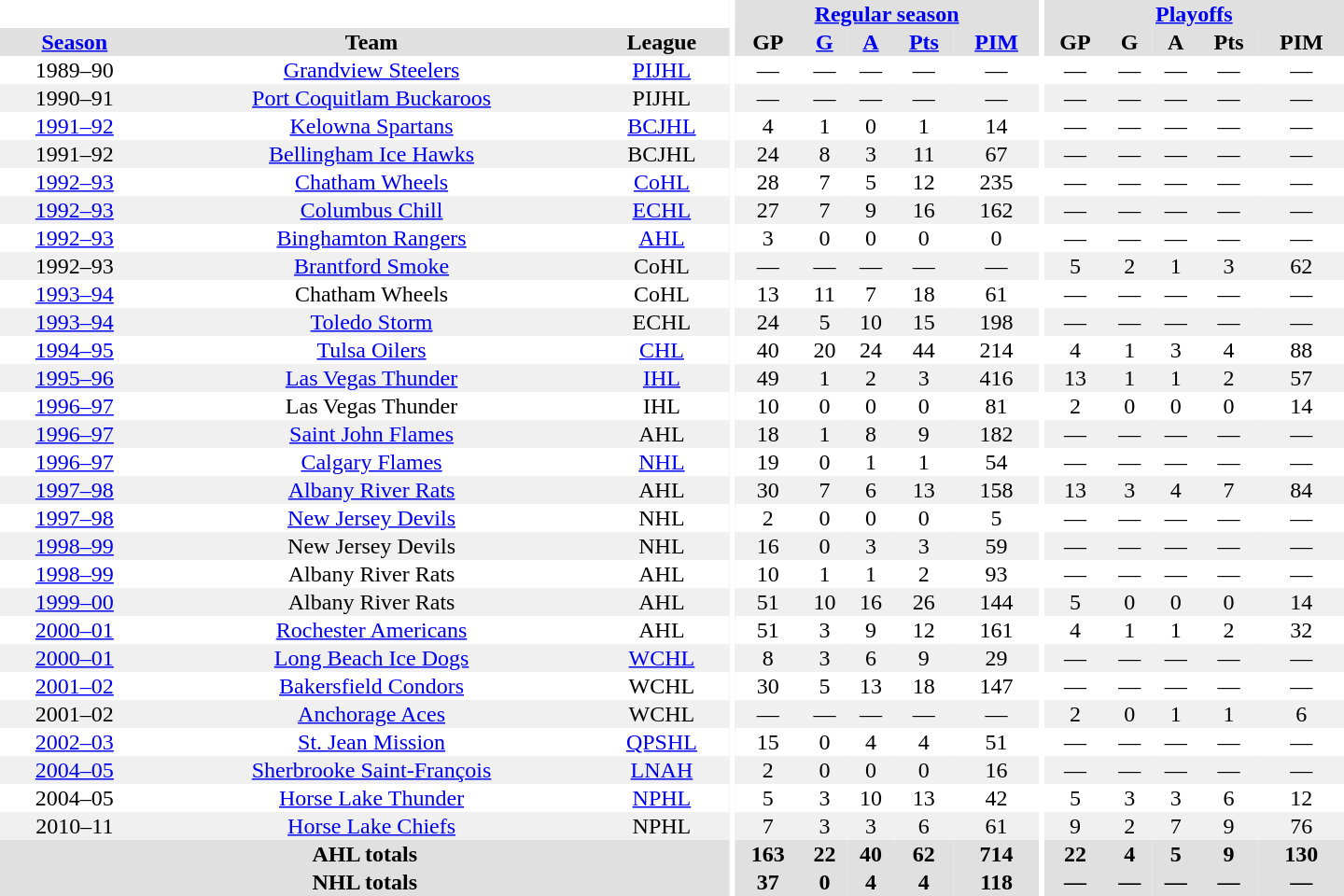<table border="0" cellpadding="1" cellspacing="0" style="text-align:center; width:60em">
<tr bgcolor="#e0e0e0">
<th colspan="3" bgcolor="#ffffff"></th>
<th rowspan="100" bgcolor="#ffffff"></th>
<th colspan="5"><a href='#'>Regular season</a></th>
<th rowspan="100" bgcolor="#ffffff"></th>
<th colspan="5"><a href='#'>Playoffs</a></th>
</tr>
<tr bgcolor="#e0e0e0">
<th><a href='#'>Season</a></th>
<th>Team</th>
<th>League</th>
<th>GP</th>
<th><a href='#'>G</a></th>
<th><a href='#'>A</a></th>
<th><a href='#'>Pts</a></th>
<th><a href='#'>PIM</a></th>
<th>GP</th>
<th>G</th>
<th>A</th>
<th>Pts</th>
<th>PIM</th>
</tr>
<tr>
<td>1989–90</td>
<td><a href='#'>Grandview Steelers</a></td>
<td><a href='#'>PIJHL</a></td>
<td>—</td>
<td>—</td>
<td>—</td>
<td>—</td>
<td>—</td>
<td>—</td>
<td>—</td>
<td>—</td>
<td>—</td>
<td>—</td>
</tr>
<tr bgcolor="#f0f0f0">
<td>1990–91</td>
<td><a href='#'>Port Coquitlam Buckaroos</a></td>
<td>PIJHL</td>
<td>—</td>
<td>—</td>
<td>—</td>
<td>—</td>
<td>—</td>
<td>—</td>
<td>—</td>
<td>—</td>
<td>—</td>
<td>—</td>
</tr>
<tr>
<td><a href='#'>1991–92</a></td>
<td><a href='#'>Kelowna Spartans</a></td>
<td><a href='#'>BCJHL</a></td>
<td>4</td>
<td>1</td>
<td>0</td>
<td>1</td>
<td>14</td>
<td>—</td>
<td>—</td>
<td>—</td>
<td>—</td>
<td>—</td>
</tr>
<tr bgcolor="#f0f0f0">
<td>1991–92</td>
<td><a href='#'>Bellingham Ice Hawks</a></td>
<td>BCJHL</td>
<td>24</td>
<td>8</td>
<td>3</td>
<td>11</td>
<td>67</td>
<td>—</td>
<td>—</td>
<td>—</td>
<td>—</td>
<td>—</td>
</tr>
<tr>
<td><a href='#'>1992–93</a></td>
<td><a href='#'>Chatham Wheels</a></td>
<td><a href='#'>CoHL</a></td>
<td>28</td>
<td>7</td>
<td>5</td>
<td>12</td>
<td>235</td>
<td>—</td>
<td>—</td>
<td>—</td>
<td>—</td>
<td>—</td>
</tr>
<tr bgcolor="#f0f0f0">
<td><a href='#'>1992–93</a></td>
<td><a href='#'>Columbus Chill</a></td>
<td><a href='#'>ECHL</a></td>
<td>27</td>
<td>7</td>
<td>9</td>
<td>16</td>
<td>162</td>
<td>—</td>
<td>—</td>
<td>—</td>
<td>—</td>
<td>—</td>
</tr>
<tr>
<td><a href='#'>1992–93</a></td>
<td><a href='#'>Binghamton Rangers</a></td>
<td><a href='#'>AHL</a></td>
<td>3</td>
<td>0</td>
<td>0</td>
<td>0</td>
<td>0</td>
<td>—</td>
<td>—</td>
<td>—</td>
<td>—</td>
<td>—</td>
</tr>
<tr bgcolor="#f0f0f0">
<td>1992–93</td>
<td><a href='#'>Brantford Smoke</a></td>
<td>CoHL</td>
<td>—</td>
<td>—</td>
<td>—</td>
<td>—</td>
<td>—</td>
<td>5</td>
<td>2</td>
<td>1</td>
<td>3</td>
<td>62</td>
</tr>
<tr>
<td><a href='#'>1993–94</a></td>
<td>Chatham Wheels</td>
<td>CoHL</td>
<td>13</td>
<td>11</td>
<td>7</td>
<td>18</td>
<td>61</td>
<td>—</td>
<td>—</td>
<td>—</td>
<td>—</td>
<td>—</td>
</tr>
<tr bgcolor="#f0f0f0">
<td><a href='#'>1993–94</a></td>
<td><a href='#'>Toledo Storm</a></td>
<td>ECHL</td>
<td>24</td>
<td>5</td>
<td>10</td>
<td>15</td>
<td>198</td>
<td>—</td>
<td>—</td>
<td>—</td>
<td>—</td>
<td>—</td>
</tr>
<tr>
<td><a href='#'>1994–95</a></td>
<td><a href='#'>Tulsa Oilers</a></td>
<td><a href='#'>CHL</a></td>
<td>40</td>
<td>20</td>
<td>24</td>
<td>44</td>
<td>214</td>
<td>4</td>
<td>1</td>
<td>3</td>
<td>4</td>
<td>88</td>
</tr>
<tr bgcolor="#f0f0f0">
<td><a href='#'>1995–96</a></td>
<td><a href='#'>Las Vegas Thunder</a></td>
<td><a href='#'>IHL</a></td>
<td>49</td>
<td>1</td>
<td>2</td>
<td>3</td>
<td>416</td>
<td>13</td>
<td>1</td>
<td>1</td>
<td>2</td>
<td>57</td>
</tr>
<tr>
<td><a href='#'>1996–97</a></td>
<td>Las Vegas Thunder</td>
<td>IHL</td>
<td>10</td>
<td>0</td>
<td>0</td>
<td>0</td>
<td>81</td>
<td>2</td>
<td>0</td>
<td>0</td>
<td>0</td>
<td>14</td>
</tr>
<tr bgcolor="#f0f0f0">
<td><a href='#'>1996–97</a></td>
<td><a href='#'>Saint John Flames</a></td>
<td>AHL</td>
<td>18</td>
<td>1</td>
<td>8</td>
<td>9</td>
<td>182</td>
<td>—</td>
<td>—</td>
<td>—</td>
<td>—</td>
<td>—</td>
</tr>
<tr>
<td><a href='#'>1996–97</a></td>
<td><a href='#'>Calgary Flames</a></td>
<td><a href='#'>NHL</a></td>
<td>19</td>
<td>0</td>
<td>1</td>
<td>1</td>
<td>54</td>
<td>—</td>
<td>—</td>
<td>—</td>
<td>—</td>
<td>—</td>
</tr>
<tr bgcolor="#f0f0f0">
<td><a href='#'>1997–98</a></td>
<td><a href='#'>Albany River Rats</a></td>
<td>AHL</td>
<td>30</td>
<td>7</td>
<td>6</td>
<td>13</td>
<td>158</td>
<td>13</td>
<td>3</td>
<td>4</td>
<td>7</td>
<td>84</td>
</tr>
<tr>
<td><a href='#'>1997–98</a></td>
<td><a href='#'>New Jersey Devils</a></td>
<td>NHL</td>
<td>2</td>
<td>0</td>
<td>0</td>
<td>0</td>
<td>5</td>
<td>—</td>
<td>—</td>
<td>—</td>
<td>—</td>
<td>—</td>
</tr>
<tr bgcolor="#f0f0f0">
<td><a href='#'>1998–99</a></td>
<td>New Jersey Devils</td>
<td>NHL</td>
<td>16</td>
<td>0</td>
<td>3</td>
<td>3</td>
<td>59</td>
<td>—</td>
<td>—</td>
<td>—</td>
<td>—</td>
<td>—</td>
</tr>
<tr>
<td><a href='#'>1998–99</a></td>
<td>Albany River Rats</td>
<td>AHL</td>
<td>10</td>
<td>1</td>
<td>1</td>
<td>2</td>
<td>93</td>
<td>—</td>
<td>—</td>
<td>—</td>
<td>—</td>
<td>—</td>
</tr>
<tr bgcolor="#f0f0f0">
<td><a href='#'>1999–00</a></td>
<td>Albany River Rats</td>
<td>AHL</td>
<td>51</td>
<td>10</td>
<td>16</td>
<td>26</td>
<td>144</td>
<td>5</td>
<td>0</td>
<td>0</td>
<td>0</td>
<td>14</td>
</tr>
<tr>
<td><a href='#'>2000–01</a></td>
<td><a href='#'>Rochester Americans</a></td>
<td>AHL</td>
<td>51</td>
<td>3</td>
<td>9</td>
<td>12</td>
<td>161</td>
<td>4</td>
<td>1</td>
<td>1</td>
<td>2</td>
<td>32</td>
</tr>
<tr bgcolor="#f0f0f0">
<td><a href='#'>2000–01</a></td>
<td><a href='#'>Long Beach Ice Dogs</a></td>
<td><a href='#'>WCHL</a></td>
<td>8</td>
<td>3</td>
<td>6</td>
<td>9</td>
<td>29</td>
<td>—</td>
<td>—</td>
<td>—</td>
<td>—</td>
<td>—</td>
</tr>
<tr>
<td><a href='#'>2001–02</a></td>
<td><a href='#'>Bakersfield Condors</a></td>
<td>WCHL</td>
<td>30</td>
<td>5</td>
<td>13</td>
<td>18</td>
<td>147</td>
<td>—</td>
<td>—</td>
<td>—</td>
<td>—</td>
<td>—</td>
</tr>
<tr bgcolor="#f0f0f0">
<td>2001–02</td>
<td><a href='#'>Anchorage Aces</a></td>
<td>WCHL</td>
<td>—</td>
<td>—</td>
<td>—</td>
<td>—</td>
<td>—</td>
<td>2</td>
<td>0</td>
<td>1</td>
<td>1</td>
<td>6</td>
</tr>
<tr>
<td><a href='#'>2002–03</a></td>
<td><a href='#'>St. Jean Mission</a></td>
<td><a href='#'>QPSHL</a></td>
<td>15</td>
<td>0</td>
<td>4</td>
<td>4</td>
<td>51</td>
<td>—</td>
<td>—</td>
<td>—</td>
<td>—</td>
<td>—</td>
</tr>
<tr bgcolor="#f0f0f0">
<td><a href='#'>2004–05</a></td>
<td><a href='#'>Sherbrooke Saint-François</a></td>
<td><a href='#'>LNAH</a></td>
<td>2</td>
<td>0</td>
<td>0</td>
<td>0</td>
<td>16</td>
<td>—</td>
<td>—</td>
<td>—</td>
<td>—</td>
<td>—</td>
</tr>
<tr>
<td>2004–05</td>
<td><a href='#'>Horse Lake Thunder</a></td>
<td><a href='#'>NPHL</a></td>
<td>5</td>
<td>3</td>
<td>10</td>
<td>13</td>
<td>42</td>
<td>5</td>
<td>3</td>
<td>3</td>
<td>6</td>
<td>12</td>
</tr>
<tr bgcolor="#f0f0f0">
<td>2010–11</td>
<td><a href='#'>Horse Lake Chiefs</a></td>
<td>NPHL</td>
<td>7</td>
<td>3</td>
<td>3</td>
<td>6</td>
<td>61</td>
<td>9</td>
<td>2</td>
<td>7</td>
<td>9</td>
<td>76</td>
</tr>
<tr bgcolor="#e0e0e0">
<th colspan="3">AHL totals</th>
<th>163</th>
<th>22</th>
<th>40</th>
<th>62</th>
<th>714</th>
<th>22</th>
<th>4</th>
<th>5</th>
<th>9</th>
<th>130</th>
</tr>
<tr bgcolor="#e0e0e0">
<th colspan="3">NHL totals</th>
<th>37</th>
<th>0</th>
<th>4</th>
<th>4</th>
<th>118</th>
<th>—</th>
<th>—</th>
<th>—</th>
<th>—</th>
<th>—</th>
</tr>
</table>
